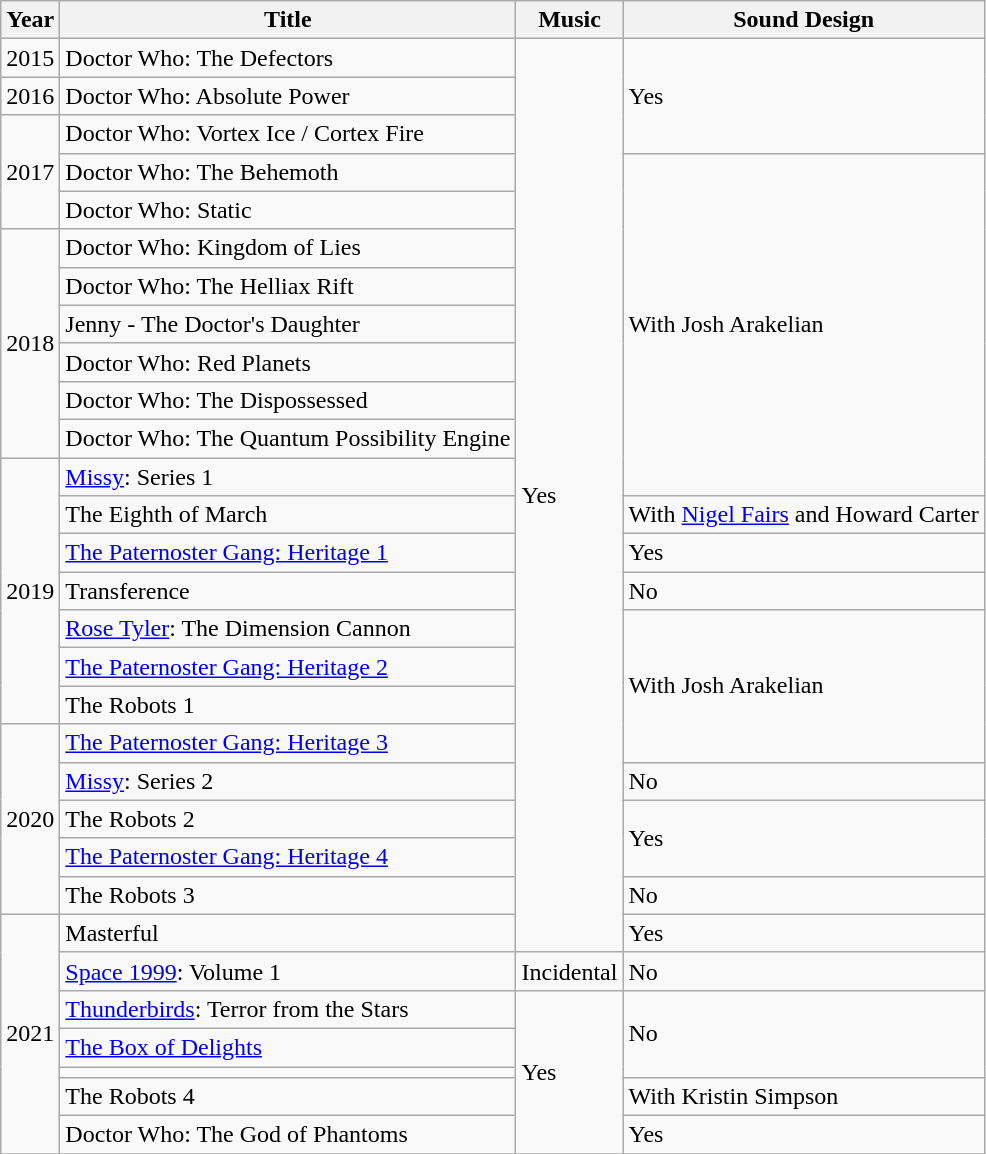<table class="wikitable sortable">
<tr>
<th>Year</th>
<th>Title</th>
<th>Music</th>
<th>Sound Design</th>
</tr>
<tr>
<td>2015</td>
<td>Doctor Who: The Defectors</td>
<td rowspan="24">Yes</td>
<td rowspan="3">Yes</td>
</tr>
<tr>
<td>2016</td>
<td>Doctor Who: Absolute Power</td>
</tr>
<tr>
<td rowspan="3">2017</td>
<td>Doctor Who: Vortex Ice / Cortex Fire</td>
</tr>
<tr>
<td>Doctor Who: The Behemoth</td>
<td rowspan="9">With Josh Arakelian</td>
</tr>
<tr>
<td>Doctor Who: Static</td>
</tr>
<tr>
<td rowspan="6">2018</td>
<td>Doctor Who: Kingdom of Lies</td>
</tr>
<tr>
<td>Doctor Who: The Helliax Rift</td>
</tr>
<tr>
<td>Jenny - The Doctor's Daughter</td>
</tr>
<tr>
<td>Doctor Who: Red Planets</td>
</tr>
<tr>
<td>Doctor Who: The Dispossessed</td>
</tr>
<tr>
<td>Doctor Who: The Quantum Possibility Engine</td>
</tr>
<tr>
<td rowspan="7">2019</td>
<td><a href='#'>Missy</a>: Series 1</td>
</tr>
<tr>
<td>The Eighth of March</td>
<td colspan="2">With <a href='#'>Nigel Fairs</a> and Howard Carter</td>
</tr>
<tr>
<td><a href='#'>The Paternoster Gang: Heritage 1</a></td>
<td>Yes</td>
</tr>
<tr>
<td>Transference</td>
<td>No</td>
</tr>
<tr>
<td><a href='#'>Rose Tyler</a>: The Dimension Cannon</td>
<td rowspan="4">With Josh Arakelian</td>
</tr>
<tr>
<td><a href='#'>The Paternoster Gang: Heritage 2</a></td>
</tr>
<tr>
<td>The Robots 1</td>
</tr>
<tr>
<td rowspan="5">2020</td>
<td><a href='#'>The Paternoster Gang: Heritage 3</a></td>
</tr>
<tr>
<td><a href='#'>Missy</a>: Series 2</td>
<td>No</td>
</tr>
<tr>
<td>The Robots 2</td>
<td rowspan="2">Yes</td>
</tr>
<tr>
<td><a href='#'>The Paternoster Gang: Heritage 4</a></td>
</tr>
<tr>
<td>The Robots 3</td>
<td>No</td>
</tr>
<tr>
<td rowspan="7">2021</td>
<td>Masterful</td>
<td>Yes</td>
</tr>
<tr>
<td><a href='#'>Space 1999</a>: Volume 1</td>
<td>Incidental</td>
<td>No</td>
</tr>
<tr>
<td><a href='#'>Thunderbirds</a>: Terror from the Stars</td>
<td rowspan="5">Yes</td>
<td rowspan="3">No</td>
</tr>
<tr>
<td><a href='#'>The Box of Delights</a></td>
</tr>
<tr>
<td></td>
</tr>
<tr>
<td>The Robots 4</td>
<td>With Kristin Simpson</td>
</tr>
<tr>
<td>Doctor Who: The God of Phantoms</td>
<td>Yes</td>
</tr>
<tr>
</tr>
</table>
